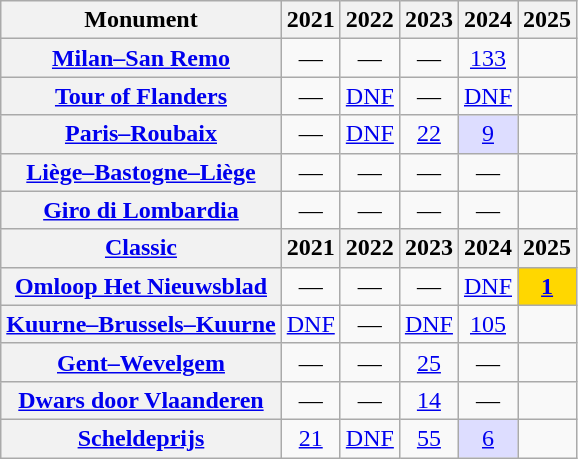<table class="wikitable plainrowheaders">
<tr>
<th>Monument</th>
<th scope="col">2021</th>
<th scope="col">2022</th>
<th scope="col">2023</th>
<th scope="col">2024</th>
<th scope="col">2025</th>
</tr>
<tr style="text-align:center;">
<th scope="row"><a href='#'>Milan–San Remo</a></th>
<td>—</td>
<td>—</td>
<td>—</td>
<td><a href='#'>133</a></td>
<td></td>
</tr>
<tr style="text-align:center;">
<th scope="row"><a href='#'>Tour of Flanders</a></th>
<td>—</td>
<td><a href='#'>DNF</a></td>
<td>—</td>
<td><a href='#'>DNF</a></td>
<td></td>
</tr>
<tr style="text-align:center;">
<th scope="row"><a href='#'>Paris–Roubaix</a></th>
<td>—</td>
<td><a href='#'>DNF</a></td>
<td><a href='#'>22</a></td>
<td style="background:#ddf;"><a href='#'>9</a></td>
<td></td>
</tr>
<tr style="text-align:center;">
<th scope="row"><a href='#'>Liège–Bastogne–Liège</a></th>
<td>—</td>
<td>—</td>
<td>—</td>
<td>—</td>
<td></td>
</tr>
<tr style="text-align:center;">
<th scope="row"><a href='#'>Giro di Lombardia</a></th>
<td>—</td>
<td>—</td>
<td>—</td>
<td>—</td>
<td></td>
</tr>
<tr>
<th><a href='#'>Classic</a></th>
<th scope="col">2021</th>
<th scope="col">2022</th>
<th scope="col">2023</th>
<th scope="col">2024</th>
<th scope="col">2025</th>
</tr>
<tr style="text-align:center;">
<th scope="row"><a href='#'>Omloop Het Nieuwsblad</a></th>
<td>—</td>
<td>—</td>
<td>—</td>
<td><a href='#'>DNF</a></td>
<td style="background:gold;"><a href='#'><strong>1</strong></a></td>
</tr>
<tr style="text-align:center;">
<th scope="row"><a href='#'>Kuurne–Brussels–Kuurne</a></th>
<td><a href='#'>DNF</a></td>
<td>—</td>
<td><a href='#'>DNF</a></td>
<td><a href='#'>105</a></td>
<td></td>
</tr>
<tr style="text-align:center;">
<th scope="row"><a href='#'>Gent–Wevelgem</a></th>
<td>—</td>
<td>—</td>
<td><a href='#'>25</a></td>
<td>—</td>
<td></td>
</tr>
<tr style="text-align:center;">
<th scope="row"><a href='#'>Dwars door Vlaanderen</a></th>
<td>—</td>
<td>—</td>
<td><a href='#'>14</a></td>
<td>—</td>
<td></td>
</tr>
<tr style="text-align:center;">
<th scope="row"><a href='#'>Scheldeprijs</a></th>
<td><a href='#'>21</a></td>
<td><a href='#'>DNF</a></td>
<td><a href='#'>55</a></td>
<td style="background:#ddf;"><a href='#'>6</a></td>
<td></td>
</tr>
</table>
